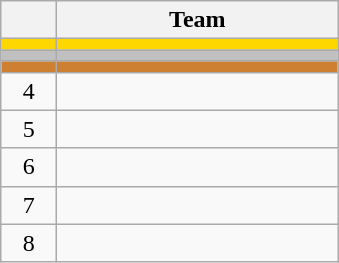<table class="wikitable" style="text-align:center;">
<tr>
<th width=30></th>
<th width=180>Team</th>
</tr>
<tr style="background:#ffd700;">
<td></td>
<td style="text-align:left;"></td>
</tr>
<tr style="background:#c0c0c0;">
<td></td>
<td style="text-align:left;"></td>
</tr>
<tr style="background:#cd7f32;">
<td></td>
<td style="text-align:left;"></td>
</tr>
<tr>
<td>4</td>
<td style="text-align:left;"></td>
</tr>
<tr>
<td>5</td>
<td style="text-align:left;"></td>
</tr>
<tr>
<td>6</td>
<td style="text-align:left;"></td>
</tr>
<tr>
<td>7</td>
<td style="text-align:left;"></td>
</tr>
<tr>
<td>8</td>
<td style="text-align:left;"></td>
</tr>
</table>
